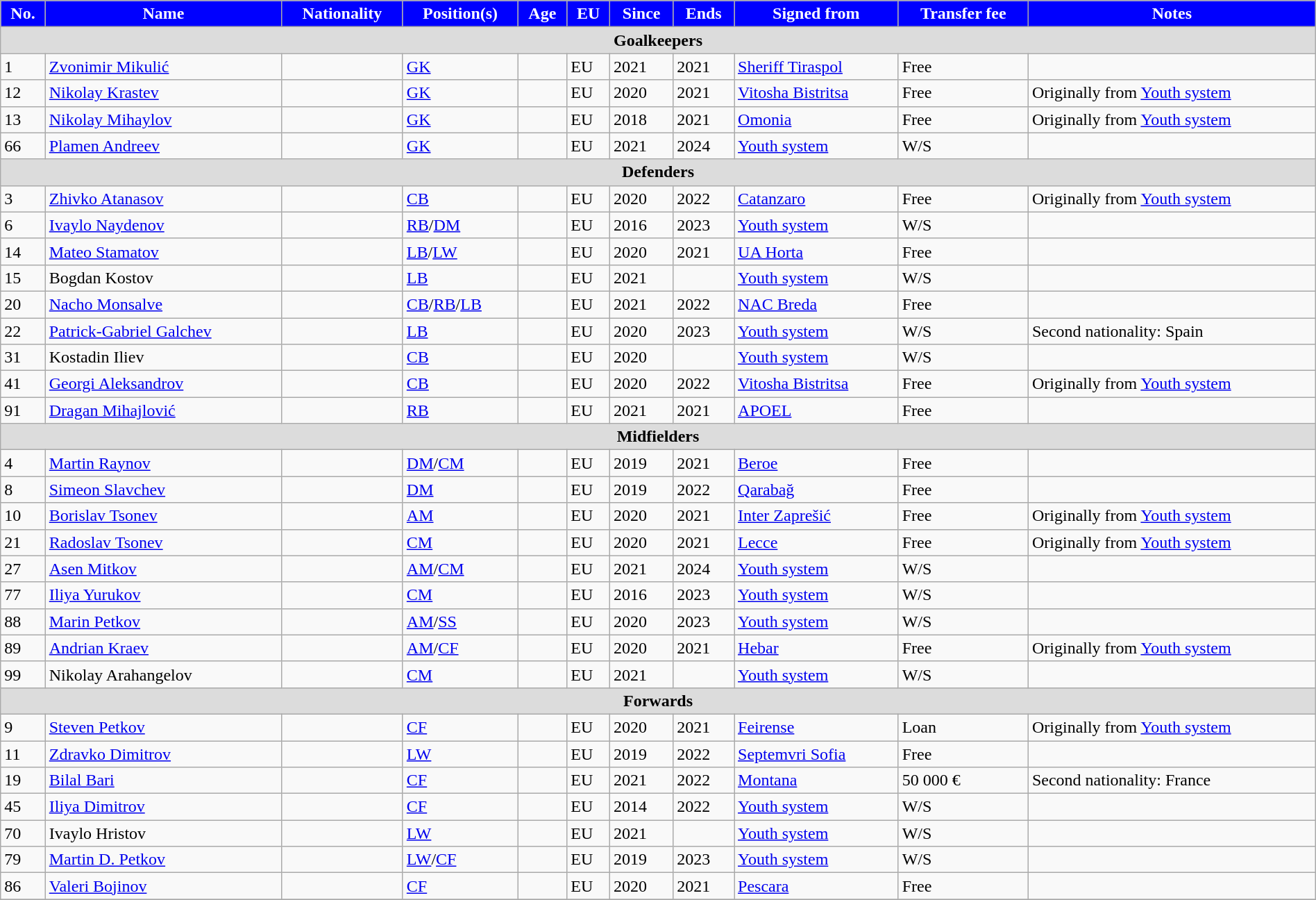<table class="wikitable" style="text-align:left; font-size:100%; width:100%;">
<tr>
<th style="background:#00f; color:white; text-align:center;">No.</th>
<th style="background:#00f; color:white; text-align:center;">Name</th>
<th style="background:#00f; color:white; text-align:center;">Nationality</th>
<th style="background:#00f; color:white; text-align:center;">Position(s)</th>
<th style="background:#00f; color:white; text-align:center;">Age</th>
<th style="background:#00f; color:white; text-align:center;">EU</th>
<th style="background:#00f; color:white; text-align:center;">Since</th>
<th style="background:#00f; color:white; text-align:center;">Ends</th>
<th style="background:#00f; color:white; text-align:center;">Signed from</th>
<th style="background:#00f; color:white; text-align:center;">Transfer fee</th>
<th style="background:#00f; color:white; text-align:center;">Notes</th>
</tr>
<tr>
<th colspan="11" style="background:#dcdcdc; text-align:center;">Goalkeepers</th>
</tr>
<tr>
<td>1</td>
<td><a href='#'>Zvonimir Mikulić</a></td>
<td></td>
<td><a href='#'>GK</a></td>
<td></td>
<td>EU</td>
<td>2021</td>
<td>2021</td>
<td> <a href='#'>Sheriff Tiraspol</a></td>
<td>Free</td>
<td></td>
</tr>
<tr>
<td>12</td>
<td><a href='#'>Nikolay Krastev</a></td>
<td></td>
<td><a href='#'>GK</a></td>
<td></td>
<td>EU</td>
<td>2020</td>
<td>2021</td>
<td> <a href='#'>Vitosha Bistritsa</a></td>
<td>Free</td>
<td>Originally from <a href='#'>Youth system</a></td>
</tr>
<tr>
<td>13</td>
<td><a href='#'>Nikolay Mihaylov</a></td>
<td></td>
<td><a href='#'>GK</a></td>
<td></td>
<td>EU</td>
<td>2018</td>
<td>2021</td>
<td> <a href='#'>Omonia</a></td>
<td>Free</td>
<td>Originally from <a href='#'>Youth system</a></td>
</tr>
<tr>
<td>66</td>
<td><a href='#'>Plamen Andreev</a></td>
<td></td>
<td><a href='#'>GK</a></td>
<td></td>
<td>EU</td>
<td>2021</td>
<td>2024</td>
<td><a href='#'>Youth system</a></td>
<td>W/S</td>
<td></td>
</tr>
<tr>
<th colspan="11" style="background:#dcdcdc; text-align:center;">Defenders</th>
</tr>
<tr>
<td>3</td>
<td><a href='#'>Zhivko Atanasov</a></td>
<td></td>
<td><a href='#'>CB</a></td>
<td></td>
<td>EU</td>
<td>2020</td>
<td>2022</td>
<td> <a href='#'>Catanzaro</a></td>
<td>Free</td>
<td>Originally from <a href='#'>Youth system</a></td>
</tr>
<tr>
<td>6</td>
<td><a href='#'>Ivaylo Naydenov</a></td>
<td></td>
<td><a href='#'>RB</a>/<a href='#'>DM</a></td>
<td></td>
<td>EU</td>
<td>2016</td>
<td>2023</td>
<td><a href='#'>Youth system</a></td>
<td>W/S</td>
<td></td>
</tr>
<tr>
<td>14</td>
<td><a href='#'>Mateo Stamatov</a></td>
<td></td>
<td><a href='#'>LB</a>/<a href='#'>LW</a></td>
<td></td>
<td>EU</td>
<td>2020</td>
<td>2021</td>
<td> <a href='#'>UA Horta</a></td>
<td>Free</td>
<td></td>
</tr>
<tr>
<td>15</td>
<td>Bogdan Kostov</td>
<td></td>
<td><a href='#'>LB</a></td>
<td></td>
<td>EU</td>
<td>2021</td>
<td></td>
<td><a href='#'>Youth system</a></td>
<td>W/S</td>
<td></td>
</tr>
<tr>
<td>20</td>
<td><a href='#'>Nacho Monsalve</a></td>
<td></td>
<td><a href='#'>CB</a>/<a href='#'>RB</a>/<a href='#'>LB</a></td>
<td></td>
<td>EU</td>
<td>2021</td>
<td>2022</td>
<td> <a href='#'>NAC Breda</a></td>
<td>Free</td>
<td></td>
</tr>
<tr>
<td>22</td>
<td><a href='#'>Patrick-Gabriel Galchev</a></td>
<td></td>
<td><a href='#'>LB</a></td>
<td></td>
<td>EU</td>
<td>2020</td>
<td>2023</td>
<td><a href='#'>Youth system</a></td>
<td>W/S</td>
<td>Second nationality: Spain</td>
</tr>
<tr>
<td>31</td>
<td>Kostadin Iliev</td>
<td></td>
<td><a href='#'>CB</a></td>
<td></td>
<td>EU</td>
<td>2020</td>
<td></td>
<td><a href='#'>Youth system</a></td>
<td>W/S</td>
<td></td>
</tr>
<tr>
<td>41</td>
<td><a href='#'>Georgi Aleksandrov</a></td>
<td></td>
<td><a href='#'>CB</a></td>
<td></td>
<td>EU</td>
<td>2020</td>
<td>2022</td>
<td> <a href='#'>Vitosha Bistritsa</a></td>
<td>Free</td>
<td>Originally from <a href='#'>Youth system</a></td>
</tr>
<tr>
<td>91</td>
<td><a href='#'>Dragan Mihajlović</a></td>
<td></td>
<td><a href='#'>RB</a></td>
<td></td>
<td>EU</td>
<td>2021</td>
<td>2021</td>
<td> <a href='#'>APOEL</a></td>
<td>Free</td>
<td></td>
</tr>
<tr>
<th colspan="11" style="background:#dcdcdc; text-align:center;">Midfielders</th>
</tr>
<tr>
<td>4</td>
<td><a href='#'>Martin Raynov</a></td>
<td></td>
<td><a href='#'>DM</a>/<a href='#'>CM</a></td>
<td></td>
<td>EU</td>
<td>2019</td>
<td>2021</td>
<td> <a href='#'>Beroe</a></td>
<td>Free</td>
<td></td>
</tr>
<tr>
<td>8</td>
<td><a href='#'>Simeon Slavchev</a></td>
<td></td>
<td><a href='#'>DM</a></td>
<td></td>
<td>EU</td>
<td>2019</td>
<td>2022</td>
<td> <a href='#'>Qarabağ</a></td>
<td>Free</td>
<td></td>
</tr>
<tr>
<td>10</td>
<td><a href='#'>Borislav Tsonev</a></td>
<td></td>
<td><a href='#'>AM</a></td>
<td></td>
<td>EU</td>
<td>2020</td>
<td>2021</td>
<td> <a href='#'>Inter Zaprešić</a></td>
<td>Free</td>
<td>Originally from <a href='#'>Youth system</a></td>
</tr>
<tr>
<td>21</td>
<td><a href='#'>Radoslav Tsonev</a></td>
<td></td>
<td><a href='#'>CM</a></td>
<td></td>
<td>EU</td>
<td>2020</td>
<td>2021</td>
<td> <a href='#'>Lecce</a></td>
<td>Free</td>
<td>Originally from <a href='#'>Youth system</a></td>
</tr>
<tr>
<td>27</td>
<td><a href='#'>Asen Mitkov</a></td>
<td></td>
<td><a href='#'>AM</a>/<a href='#'>CM</a></td>
<td></td>
<td>EU</td>
<td>2021</td>
<td>2024</td>
<td><a href='#'>Youth system</a></td>
<td>W/S</td>
<td></td>
</tr>
<tr>
<td>77</td>
<td><a href='#'>Iliya Yurukov</a></td>
<td></td>
<td><a href='#'>CM</a></td>
<td></td>
<td>EU</td>
<td>2016</td>
<td>2023</td>
<td><a href='#'>Youth system</a></td>
<td>W/S</td>
<td></td>
</tr>
<tr>
<td>88</td>
<td><a href='#'>Marin Petkov</a></td>
<td></td>
<td><a href='#'>AM</a>/<a href='#'>SS</a></td>
<td></td>
<td>EU</td>
<td>2020</td>
<td>2023</td>
<td><a href='#'>Youth system</a></td>
<td>W/S</td>
<td></td>
</tr>
<tr>
<td>89</td>
<td><a href='#'>Andrian Kraev</a></td>
<td></td>
<td><a href='#'>AM</a>/<a href='#'>CF</a></td>
<td></td>
<td>EU</td>
<td>2020</td>
<td>2021</td>
<td> <a href='#'>Hebar</a></td>
<td>Free</td>
<td>Originally from <a href='#'>Youth system</a></td>
</tr>
<tr>
<td>99</td>
<td>Nikolay Arahangelov</td>
<td></td>
<td><a href='#'>CM</a></td>
<td></td>
<td>EU</td>
<td>2021</td>
<td></td>
<td><a href='#'>Youth system</a></td>
<td>W/S</td>
<td></td>
</tr>
<tr>
<th colspan="11" style="background:#dcdcdc; text-align:center;">Forwards</th>
</tr>
<tr>
<td>9</td>
<td><a href='#'>Steven Petkov</a></td>
<td></td>
<td><a href='#'>CF</a></td>
<td></td>
<td>EU</td>
<td>2020</td>
<td>2021</td>
<td> <a href='#'>Feirense</a></td>
<td>Loan</td>
<td>Originally from <a href='#'>Youth system</a></td>
</tr>
<tr>
<td>11</td>
<td><a href='#'>Zdravko Dimitrov</a></td>
<td></td>
<td><a href='#'>LW</a></td>
<td></td>
<td>EU</td>
<td>2019</td>
<td>2022</td>
<td> <a href='#'>Septemvri Sofia</a></td>
<td>Free</td>
<td></td>
</tr>
<tr>
<td>19</td>
<td><a href='#'>Bilal Bari</a></td>
<td></td>
<td><a href='#'>CF</a></td>
<td></td>
<td>EU</td>
<td>2021</td>
<td>2022</td>
<td> <a href='#'>Montana</a></td>
<td>50 000 €</td>
<td>Second nationality: France</td>
</tr>
<tr>
<td>45</td>
<td><a href='#'>Iliya Dimitrov</a></td>
<td></td>
<td><a href='#'>CF</a></td>
<td></td>
<td>EU</td>
<td>2014</td>
<td>2022</td>
<td><a href='#'>Youth system</a></td>
<td>W/S</td>
<td></td>
</tr>
<tr>
<td>70</td>
<td>Ivaylo Hristov</td>
<td></td>
<td><a href='#'>LW</a></td>
<td></td>
<td>EU</td>
<td>2021</td>
<td></td>
<td><a href='#'>Youth system</a></td>
<td>W/S</td>
<td></td>
</tr>
<tr>
<td>79</td>
<td><a href='#'>Martin D. Petkov</a></td>
<td></td>
<td><a href='#'>LW</a>/<a href='#'>CF</a></td>
<td></td>
<td>EU</td>
<td>2019</td>
<td>2023</td>
<td><a href='#'>Youth system</a></td>
<td>W/S</td>
<td></td>
</tr>
<tr>
<td>86</td>
<td><a href='#'>Valeri Bojinov</a></td>
<td></td>
<td><a href='#'>CF</a></td>
<td></td>
<td>EU</td>
<td>2020</td>
<td>2021</td>
<td> <a href='#'>Pescara</a></td>
<td>Free</td>
<td></td>
</tr>
<tr>
</tr>
</table>
